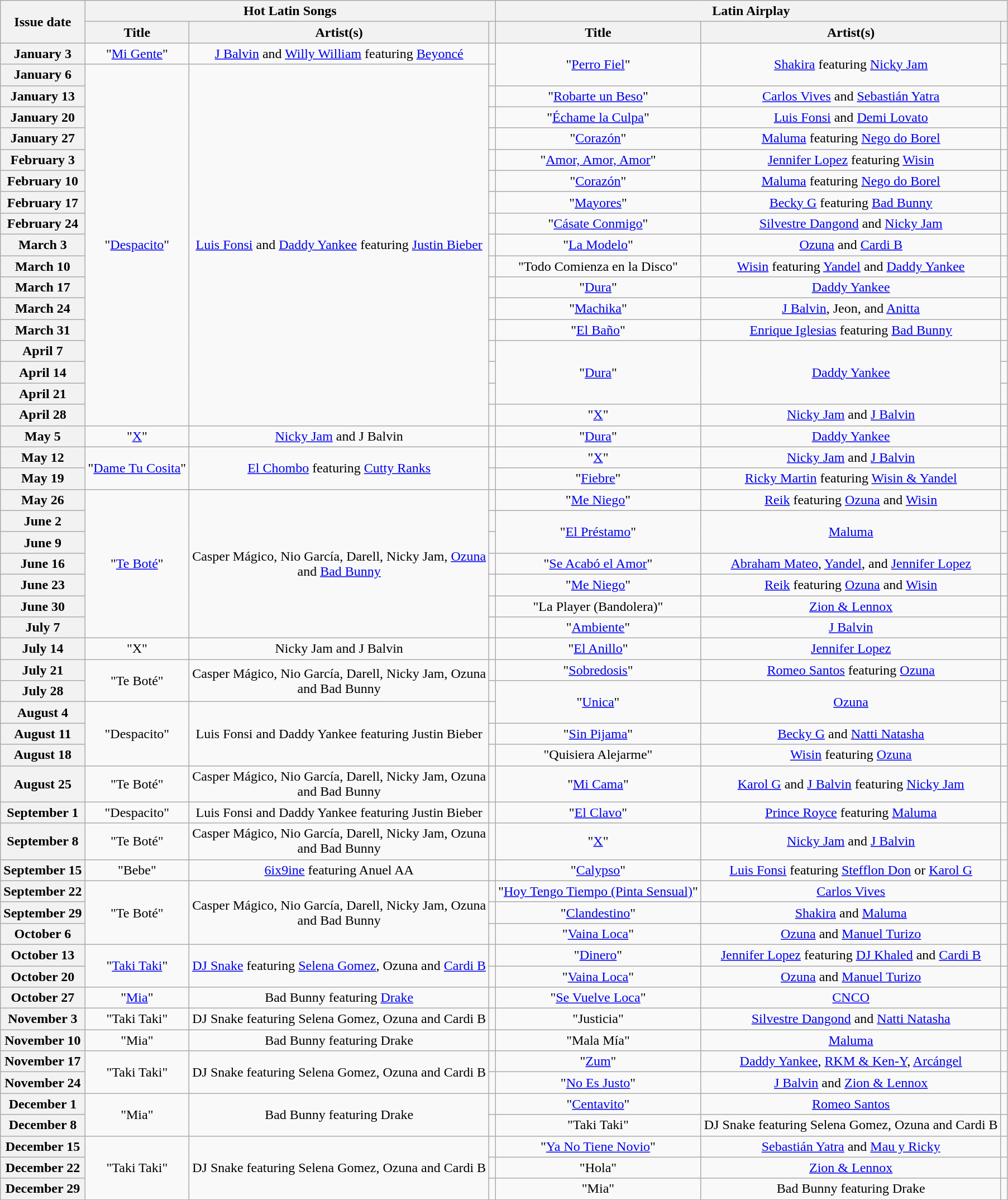<table class="wikitable plainrowheaders" style="text-align:center">
<tr>
<th scope=col rowspan=2>Issue date</th>
<th scope=col colspan=3>Hot Latin Songs</th>
<th scope=col colspan=3>Latin Airplay</th>
</tr>
<tr>
<th scope=col>Title</th>
<th scope=col>Artist(s)</th>
<th scope=col></th>
<th scope=col>Title</th>
<th scope=col>Artist(s)</th>
<th scope=col></th>
</tr>
<tr>
<th scope="row">January 3</th>
<td>"<a href='#'>Mi Gente</a>"</td>
<td><a href='#'>J Balvin</a> and <a href='#'>Willy William</a> featuring <a href='#'>Beyoncé</a></td>
<td></td>
<td rowspan="2">"<a href='#'>Perro Fiel</a>"</td>
<td rowspan="2"><a href='#'>Shakira</a> featuring <a href='#'>Nicky Jam</a></td>
<td></td>
</tr>
<tr>
<th scope="row">January 6</th>
<td rowspan="17">"<a href='#'>Despacito</a>"</td>
<td rowspan="17"><a href='#'>Luis Fonsi</a> and <a href='#'>Daddy Yankee</a> featuring <a href='#'>Justin Bieber</a></td>
<td></td>
<td></td>
</tr>
<tr>
<th scope="row">January 13</th>
<td></td>
<td>"<a href='#'>Robarte un Beso</a>"</td>
<td><a href='#'>Carlos Vives</a> and <a href='#'>Sebastián Yatra</a></td>
<td></td>
</tr>
<tr>
<th scope="row">January 20</th>
<td></td>
<td>"<a href='#'>Échame la Culpa</a>"</td>
<td><a href='#'>Luis Fonsi</a> and <a href='#'>Demi Lovato</a></td>
<td></td>
</tr>
<tr>
<th scope="row">January 27</th>
<td></td>
<td>"<a href='#'>Corazón</a>"</td>
<td><a href='#'>Maluma</a> featuring <a href='#'>Nego do Borel</a></td>
<td></td>
</tr>
<tr>
<th scope="row">February 3</th>
<td></td>
<td>"<a href='#'>Amor, Amor, Amor</a>"</td>
<td><a href='#'>Jennifer Lopez</a> featuring <a href='#'>Wisin</a></td>
<td></td>
</tr>
<tr>
<th scope="row">February 10</th>
<td></td>
<td>"<a href='#'>Corazón</a>"</td>
<td><a href='#'>Maluma</a> featuring <a href='#'>Nego do Borel</a></td>
<td></td>
</tr>
<tr>
<th scope="row">February 17</th>
<td></td>
<td>"<a href='#'>Mayores</a>"</td>
<td><a href='#'>Becky G</a> featuring <a href='#'>Bad Bunny</a></td>
<td></td>
</tr>
<tr>
<th scope="row">February 24</th>
<td></td>
<td>"<a href='#'>Cásate Conmigo</a>"</td>
<td><a href='#'>Silvestre Dangond</a> and <a href='#'>Nicky Jam</a></td>
<td></td>
</tr>
<tr>
<th scope="row">March 3</th>
<td></td>
<td>"<a href='#'>La Modelo</a>"</td>
<td><a href='#'>Ozuna</a> and <a href='#'>Cardi B</a></td>
<td></td>
</tr>
<tr>
<th scope="row">March 10</th>
<td></td>
<td>"Todo Comienza en la Disco"</td>
<td><a href='#'>Wisin</a> featuring <a href='#'>Yandel</a> and <a href='#'>Daddy Yankee</a></td>
<td></td>
</tr>
<tr>
<th scope="row">March 17</th>
<td></td>
<td>"<a href='#'>Dura</a>"</td>
<td><a href='#'>Daddy Yankee</a></td>
<td></td>
</tr>
<tr>
<th scope="row">March 24</th>
<td></td>
<td>"<a href='#'>Machika</a>"</td>
<td><a href='#'>J Balvin</a>, Jeon, and <a href='#'>Anitta</a></td>
<td></td>
</tr>
<tr>
<th scope="row">March 31</th>
<td></td>
<td>"<a href='#'>El Baño</a>"</td>
<td><a href='#'>Enrique Iglesias</a> featuring <a href='#'>Bad Bunny</a></td>
<td></td>
</tr>
<tr>
<th scope="row">April 7</th>
<td></td>
<td rowspan="3">"<a href='#'>Dura</a>"</td>
<td rowspan="3"><a href='#'>Daddy Yankee</a></td>
<td></td>
</tr>
<tr>
<th scope="row">April 14</th>
<td></td>
<td></td>
</tr>
<tr>
<th scope="row">April 21</th>
<td></td>
<td></td>
</tr>
<tr>
<th scope="row">April 28</th>
<td></td>
<td>"<a href='#'>X</a>"</td>
<td><a href='#'>Nicky Jam</a> and <a href='#'>J Balvin</a></td>
<td></td>
</tr>
<tr>
<th scope="row">May 5</th>
<td>"<a href='#'>X</a>"</td>
<td><a href='#'>Nicky Jam</a> and J Balvin</td>
<td></td>
<td>"<a href='#'>Dura</a>"</td>
<td><a href='#'>Daddy Yankee</a></td>
<td></td>
</tr>
<tr>
<th scope="row">May 12</th>
<td rowspan="2">"<a href='#'>Dame Tu Cosita</a>"</td>
<td rowspan="2"><a href='#'>El Chombo</a> featuring <a href='#'>Cutty Ranks</a></td>
<td></td>
<td>"<a href='#'>X</a>"</td>
<td><a href='#'>Nicky Jam</a> and <a href='#'>J Balvin</a></td>
<td></td>
</tr>
<tr>
<th scope="row">May 19</th>
<td></td>
<td>"<a href='#'>Fiebre</a>"</td>
<td><a href='#'>Ricky Martin</a> featuring <a href='#'>Wisin & Yandel</a></td>
<td></td>
</tr>
<tr>
<th scope="row">May 26</th>
<td rowspan="7">"<a href='#'>Te Boté</a>"</td>
<td rowspan="7">Casper Mágico, Nio García, Darell, Nicky Jam, <a href='#'>Ozuna</a> <br>and <a href='#'>Bad Bunny</a></td>
<td></td>
<td>"<a href='#'>Me Niego</a>"</td>
<td><a href='#'>Reik</a> featuring <a href='#'>Ozuna</a> and <a href='#'>Wisin</a></td>
<td></td>
</tr>
<tr>
<th scope="row">June 2</th>
<td></td>
<td rowspan="2">"<a href='#'>El Préstamo</a>"</td>
<td rowspan="2"><a href='#'>Maluma</a></td>
<td></td>
</tr>
<tr>
<th scope="row">June 9</th>
<td></td>
<td></td>
</tr>
<tr>
<th scope="row">June 16</th>
<td></td>
<td>"<a href='#'>Se Acabó el Amor</a>"</td>
<td><a href='#'>Abraham Mateo</a>, <a href='#'>Yandel</a>, and <a href='#'>Jennifer Lopez</a></td>
<td></td>
</tr>
<tr>
<th scope="row">June 23</th>
<td></td>
<td>"<a href='#'>Me Niego</a>"</td>
<td><a href='#'>Reik</a> featuring <a href='#'>Ozuna</a> and <a href='#'>Wisin</a></td>
<td></td>
</tr>
<tr>
<th scope="row">June 30</th>
<td></td>
<td>"La Player (Bandolera)"</td>
<td><a href='#'>Zion & Lennox</a></td>
<td></td>
</tr>
<tr>
<th scope="row">July 7</th>
<td></td>
<td>"<a href='#'>Ambiente</a>"</td>
<td><a href='#'>J Balvin</a></td>
<td></td>
</tr>
<tr>
<th scope="row">July 14</th>
<td>"X"</td>
<td>Nicky Jam and J Balvin</td>
<td></td>
<td>"<a href='#'>El Anillo</a>"</td>
<td><a href='#'>Jennifer Lopez</a></td>
<td></td>
</tr>
<tr>
<th scope="row">July 21</th>
<td rowspan="2">"Te Boté"</td>
<td rowspan="2">Casper Mágico, Nio García, Darell, Nicky Jam, Ozuna <br>and Bad Bunny</td>
<td></td>
<td>"<a href='#'>Sobredosis</a>"</td>
<td><a href='#'>Romeo Santos</a> featuring <a href='#'>Ozuna</a></td>
<td></td>
</tr>
<tr>
<th scope="row">July 28</th>
<td></td>
<td rowspan="2">"<a href='#'>Unica</a>"</td>
<td rowspan="2"><a href='#'>Ozuna</a></td>
<td></td>
</tr>
<tr>
<th scope="row">August 4</th>
<td rowspan="3">"Despacito"</td>
<td rowspan="3">Luis Fonsi and Daddy Yankee featuring Justin Bieber</td>
<td></td>
<td></td>
</tr>
<tr>
<th scope="row">August 11</th>
<td></td>
<td>"<a href='#'>Sin Pijama</a>"</td>
<td><a href='#'>Becky G</a> and <a href='#'>Natti Natasha</a></td>
<td></td>
</tr>
<tr>
<th scope="row">August 18</th>
<td></td>
<td>"Quisiera Alejarme"</td>
<td><a href='#'>Wisin</a> featuring <a href='#'>Ozuna</a></td>
<td></td>
</tr>
<tr>
<th scope="row">August 25</th>
<td>"Te Boté"</td>
<td>Casper Mágico, Nio García, Darell, Nicky Jam, Ozuna <br>and Bad Bunny</td>
<td></td>
<td>"<a href='#'>Mi Cama</a>"</td>
<td><a href='#'>Karol G</a> and <a href='#'>J Balvin</a> featuring <a href='#'>Nicky Jam</a></td>
<td></td>
</tr>
<tr>
<th scope="row">September 1</th>
<td>"Despacito"</td>
<td>Luis Fonsi and Daddy Yankee featuring Justin Bieber</td>
<td></td>
<td>"<a href='#'>El Clavo</a>"</td>
<td><a href='#'>Prince Royce</a> featuring <a href='#'>Maluma</a></td>
<td></td>
</tr>
<tr>
<th scope="row">September 8</th>
<td>"Te Boté"</td>
<td>Casper Mágico, Nio García, Darell, Nicky Jam, Ozuna <br>and Bad Bunny</td>
<td></td>
<td>"<a href='#'>X</a>"</td>
<td><a href='#'>Nicky Jam</a> and <a href='#'>J Balvin</a></td>
<td></td>
</tr>
<tr>
<th scope="row">September 15</th>
<td>"Bebe"</td>
<td><a href='#'>6ix9ine</a> featuring Anuel AA</td>
<td></td>
<td>"<a href='#'>Calypso</a>"</td>
<td><a href='#'>Luis Fonsi</a> featuring <a href='#'>Stefflon Don</a> or <a href='#'>Karol G</a></td>
<td></td>
</tr>
<tr>
<th scope="row">September 22</th>
<td rowspan="3">"Te Boté"</td>
<td rowspan="3">Casper Mágico, Nio García, Darell, Nicky Jam, Ozuna <br>and Bad Bunny</td>
<td></td>
<td>"<a href='#'>Hoy Tengo Tiempo (Pinta Sensual)</a>"</td>
<td><a href='#'>Carlos Vives</a></td>
<td></td>
</tr>
<tr>
<th scope="row">September 29</th>
<td></td>
<td>"<a href='#'>Clandestino</a>"</td>
<td><a href='#'>Shakira</a> and <a href='#'>Maluma</a></td>
<td></td>
</tr>
<tr>
<th scope="row">October 6</th>
<td></td>
<td>"<a href='#'>Vaina Loca</a>"</td>
<td><a href='#'>Ozuna</a> and <a href='#'>Manuel Turizo</a></td>
<td></td>
</tr>
<tr>
<th scope="row">October 13</th>
<td rowspan="2">"<a href='#'>Taki Taki</a>"</td>
<td rowspan="2"><a href='#'>DJ Snake</a> featuring <a href='#'>Selena Gomez</a>, Ozuna and <a href='#'>Cardi B</a></td>
<td></td>
<td>"<a href='#'>Dinero</a>"</td>
<td><a href='#'>Jennifer Lopez</a> featuring <a href='#'>DJ Khaled</a> and <a href='#'>Cardi B</a></td>
<td></td>
</tr>
<tr>
<th scope="row">October 20</th>
<td></td>
<td>"<a href='#'>Vaina Loca</a>"</td>
<td><a href='#'>Ozuna</a> and <a href='#'>Manuel Turizo</a></td>
<td></td>
</tr>
<tr>
<th scope="row">October 27</th>
<td>"<a href='#'>Mia</a>"</td>
<td>Bad Bunny featuring <a href='#'>Drake</a></td>
<td></td>
<td>"<a href='#'>Se Vuelve Loca</a>"</td>
<td><a href='#'>CNCO</a></td>
<td></td>
</tr>
<tr>
<th scope="row">November 3</th>
<td>"Taki Taki"</td>
<td>DJ Snake featuring Selena Gomez, Ozuna and Cardi B</td>
<td></td>
<td>"Justicia"</td>
<td><a href='#'>Silvestre Dangond</a> and <a href='#'>Natti Natasha</a></td>
<td></td>
</tr>
<tr>
<th scope="row">November 10</th>
<td>"Mia"</td>
<td>Bad Bunny featuring Drake</td>
<td></td>
<td>"Mala Mía"</td>
<td><a href='#'>Maluma</a></td>
<td></td>
</tr>
<tr>
<th scope="row">November 17</th>
<td rowspan="2">"Taki Taki"</td>
<td rowspan="2">DJ Snake featuring Selena Gomez, Ozuna and Cardi B</td>
<td></td>
<td>"<a href='#'>Zum</a>"</td>
<td><a href='#'>Daddy Yankee</a>, <a href='#'>RKM & Ken-Y</a>, <a href='#'>Arcángel</a></td>
<td></td>
</tr>
<tr>
<th scope="row">November 24</th>
<td></td>
<td>"<a href='#'>No Es Justo</a>"</td>
<td><a href='#'>J Balvin</a> and <a href='#'>Zion & Lennox</a></td>
<td></td>
</tr>
<tr>
<th scope="row">December 1</th>
<td rowspan="2">"Mia"</td>
<td rowspan="2">Bad Bunny featuring Drake</td>
<td></td>
<td>"<a href='#'>Centavito</a>"</td>
<td><a href='#'>Romeo Santos</a></td>
<td></td>
</tr>
<tr>
<th scope="row">December 8</th>
<td></td>
<td>"Taki Taki"</td>
<td>DJ Snake featuring Selena Gomez, Ozuna and Cardi B</td>
<td></td>
</tr>
<tr>
<th scope="row">December 15</th>
<td rowspan="3">"Taki Taki"</td>
<td rowspan="3">DJ Snake featuring Selena Gomez, Ozuna and Cardi B</td>
<td></td>
<td>"<a href='#'>Ya No Tiene Novio</a>"</td>
<td><a href='#'>Sebastián Yatra</a> and <a href='#'>Mau y Ricky</a></td>
<td></td>
</tr>
<tr>
<th scope="row">December 22</th>
<td></td>
<td>"Hola"</td>
<td><a href='#'>Zion & Lennox</a></td>
<td></td>
</tr>
<tr>
<th scope="row">December 29</th>
<td></td>
<td>"Mia"</td>
<td>Bad Bunny featuring Drake</td>
<td></td>
</tr>
</table>
